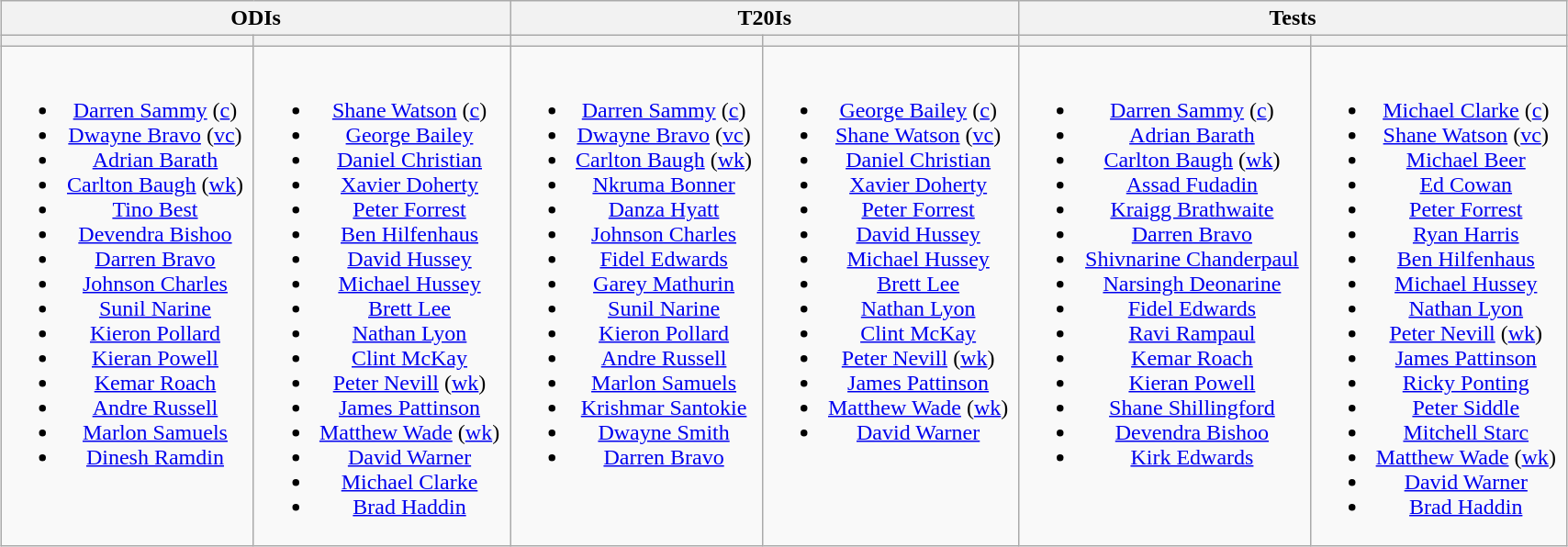<table class="wikitable" style="text-align:center; width:90%; margin:auto">
<tr>
<th colspan=2>ODIs</th>
<th colspan=2>T20Is</th>
<th colspan=2>Tests</th>
</tr>
<tr>
<th></th>
<th></th>
<th></th>
<th></th>
<th></th>
<th></th>
</tr>
<tr style="vertical-align:top">
<td><br><ul><li><a href='#'>Darren Sammy</a> (<a href='#'>c</a>)</li><li><a href='#'>Dwayne Bravo</a> (<a href='#'>vc</a>)</li><li><a href='#'>Adrian Barath</a></li><li><a href='#'>Carlton Baugh</a> (<a href='#'>wk</a>)</li><li><a href='#'>Tino Best</a></li><li><a href='#'>Devendra Bishoo</a></li><li><a href='#'>Darren Bravo</a></li><li><a href='#'>Johnson Charles</a></li><li><a href='#'>Sunil Narine</a></li><li><a href='#'>Kieron Pollard</a></li><li><a href='#'>Kieran Powell</a></li><li><a href='#'>Kemar Roach</a></li><li><a href='#'>Andre Russell</a></li><li><a href='#'>Marlon Samuels</a></li><li><a href='#'>Dinesh Ramdin</a></li></ul></td>
<td><br><ul><li><a href='#'>Shane Watson</a> (<a href='#'>c</a>)</li><li><a href='#'>George Bailey</a></li><li><a href='#'>Daniel Christian</a></li><li><a href='#'>Xavier Doherty</a></li><li><a href='#'>Peter Forrest</a></li><li><a href='#'>Ben Hilfenhaus</a></li><li><a href='#'>David Hussey</a></li><li><a href='#'>Michael Hussey</a></li><li><a href='#'>Brett Lee</a></li><li><a href='#'>Nathan Lyon</a></li><li><a href='#'>Clint McKay</a></li><li><a href='#'>Peter Nevill</a> (<a href='#'>wk</a>)</li><li><a href='#'>James Pattinson</a></li><li><a href='#'>Matthew Wade</a> (<a href='#'>wk</a>)</li><li><a href='#'>David Warner</a></li><li><a href='#'>Michael Clarke</a></li><li><a href='#'>Brad Haddin</a></li></ul></td>
<td><br><ul><li><a href='#'>Darren Sammy</a> (<a href='#'>c</a>)</li><li><a href='#'>Dwayne Bravo</a> (<a href='#'>vc</a>)</li><li><a href='#'>Carlton Baugh</a> (<a href='#'>wk</a>)</li><li><a href='#'>Nkruma Bonner</a></li><li><a href='#'>Danza Hyatt</a></li><li><a href='#'>Johnson Charles</a></li><li><a href='#'>Fidel Edwards</a></li><li><a href='#'>Garey Mathurin</a></li><li><a href='#'>Sunil Narine</a></li><li><a href='#'>Kieron Pollard</a></li><li><a href='#'>Andre Russell</a></li><li><a href='#'>Marlon Samuels</a></li><li><a href='#'>Krishmar Santokie</a></li><li><a href='#'>Dwayne Smith</a></li><li><a href='#'>Darren Bravo</a></li></ul></td>
<td><br><ul><li><a href='#'>George Bailey</a> (<a href='#'>c</a>)</li><li><a href='#'>Shane Watson</a> (<a href='#'>vc</a>)</li><li><a href='#'>Daniel Christian</a></li><li><a href='#'>Xavier Doherty</a></li><li><a href='#'>Peter Forrest</a></li><li><a href='#'>David Hussey</a></li><li><a href='#'>Michael Hussey</a></li><li><a href='#'>Brett Lee</a></li><li><a href='#'>Nathan Lyon</a></li><li><a href='#'>Clint McKay</a></li><li><a href='#'>Peter Nevill</a> (<a href='#'>wk</a>)</li><li><a href='#'>James Pattinson</a></li><li><a href='#'>Matthew Wade</a> (<a href='#'>wk</a>)</li><li><a href='#'>David Warner</a></li></ul></td>
<td><br><ul><li><a href='#'>Darren Sammy</a> (<a href='#'>c</a>)</li><li><a href='#'>Adrian Barath</a></li><li><a href='#'>Carlton Baugh</a> (<a href='#'>wk</a>)</li><li><a href='#'>Assad Fudadin</a></li><li><a href='#'>Kraigg Brathwaite</a></li><li><a href='#'>Darren Bravo</a></li><li><a href='#'>Shivnarine Chanderpaul</a></li><li><a href='#'>Narsingh Deonarine</a></li><li><a href='#'>Fidel Edwards</a></li><li><a href='#'>Ravi Rampaul</a></li><li><a href='#'>Kemar Roach</a></li><li><a href='#'>Kieran Powell</a></li><li><a href='#'>Shane Shillingford</a></li><li><a href='#'>Devendra Bishoo</a></li><li><a href='#'>Kirk Edwards</a></li></ul></td>
<td><br><ul><li><a href='#'>Michael Clarke</a> (<a href='#'>c</a>)</li><li><a href='#'>Shane Watson</a> (<a href='#'>vc</a>)</li><li><a href='#'>Michael Beer</a></li><li><a href='#'>Ed Cowan</a></li><li><a href='#'>Peter Forrest</a></li><li><a href='#'>Ryan Harris</a></li><li><a href='#'>Ben Hilfenhaus</a></li><li><a href='#'>Michael Hussey</a></li><li><a href='#'>Nathan Lyon</a></li><li><a href='#'>Peter Nevill</a> (<a href='#'>wk</a>)</li><li><a href='#'>James Pattinson</a></li><li><a href='#'>Ricky Ponting</a></li><li><a href='#'>Peter Siddle</a></li><li><a href='#'>Mitchell Starc</a></li><li><a href='#'>Matthew Wade</a> (<a href='#'>wk</a>)</li><li><a href='#'>David Warner</a></li><li><a href='#'>Brad Haddin</a></li></ul></td>
</tr>
</table>
